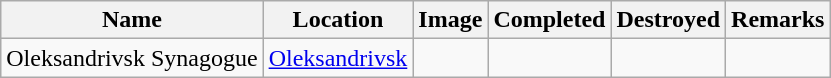<table class="wikitable sortable">
<tr>
<th>Name</th>
<th>Location</th>
<th class="unsortable">Image</th>
<th>Completed</th>
<th>Destroyed</th>
<th class="unsortable">Remarks</th>
</tr>
<tr>
<td>Oleksandrivsk Synagogue</td>
<td><a href='#'>Oleksandrivsk</a></td>
<td></td>
<td align=center></td>
<td align=center></td>
<td></td>
</tr>
</table>
